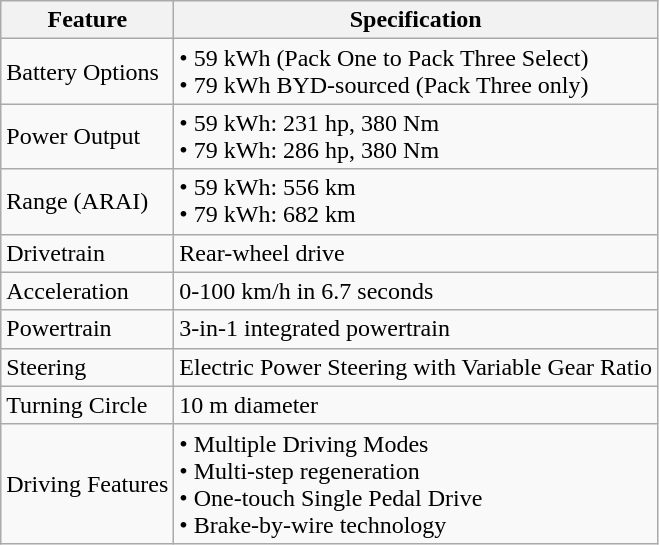<table class="wikitable">
<tr>
<th>Feature</th>
<th>Specification</th>
</tr>
<tr>
<td>Battery Options</td>
<td>• 59 kWh (Pack One to Pack Three Select)<br>• 79 kWh BYD-sourced (Pack Three only)</td>
</tr>
<tr>
<td>Power Output</td>
<td>• 59 kWh: 231 hp, 380 Nm<br>• 79 kWh: 286 hp, 380 Nm</td>
</tr>
<tr>
<td>Range (ARAI)</td>
<td>• 59 kWh: 556 km<br>• 79 kWh: 682 km</td>
</tr>
<tr>
<td>Drivetrain</td>
<td>Rear-wheel drive</td>
</tr>
<tr>
<td>Acceleration</td>
<td>0-100 km/h in 6.7 seconds</td>
</tr>
<tr>
<td>Powertrain</td>
<td>3-in-1 integrated powertrain</td>
</tr>
<tr>
<td>Steering</td>
<td>Electric Power Steering with Variable Gear Ratio</td>
</tr>
<tr>
<td>Turning Circle</td>
<td>10 m diameter</td>
</tr>
<tr>
<td>Driving Features</td>
<td>• Multiple Driving Modes<br>• Multi-step regeneration<br>• One-touch Single Pedal Drive<br>• Brake-by-wire technology</td>
</tr>
</table>
